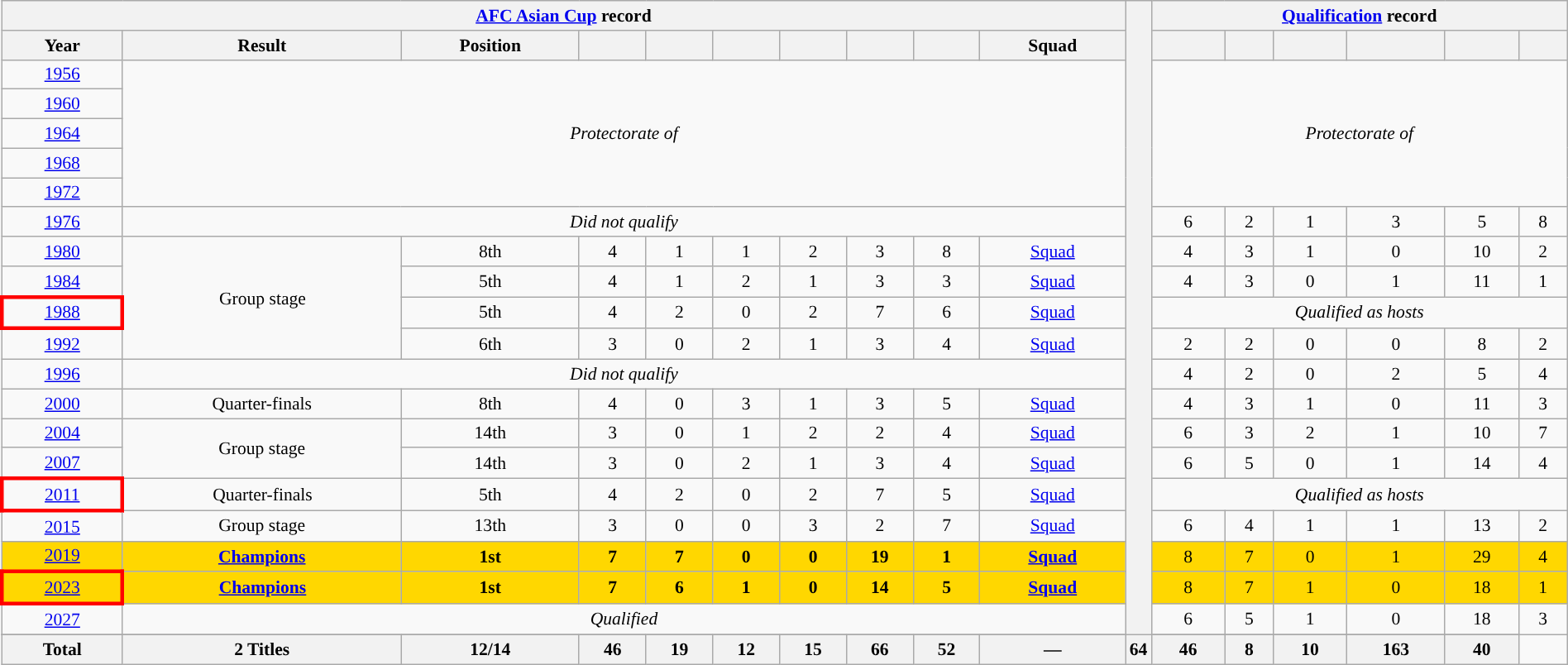<table class="wikitable" class="wikitable" style="font-size:90%; text-align:center; width:100%">
<tr>
<th colspan=10><a href='#'>AFC Asian Cup</a> record</th>
<th style="width:1%;" rowspan=22></th>
<th colspan=7><a href='#'>Qualification</a> record</th>
</tr>
<tr>
<th>Year</th>
<th>Result</th>
<th>Position</th>
<th></th>
<th></th>
<th></th>
<th></th>
<th></th>
<th></th>
<th>Squad</th>
<th></th>
<th></th>
<th></th>
<th></th>
<th></th>
<th></th>
</tr>
<tr>
<td> <a href='#'>1956</a></td>
<td colspan=9 rowspan=5><em>Protectorate of </em></td>
<td colspan=9 rowspan=5><em>Protectorate  of </em></td>
</tr>
<tr>
<td> <a href='#'>1960</a></td>
</tr>
<tr>
<td> <a href='#'>1964</a></td>
</tr>
<tr>
<td> <a href='#'>1968</a></td>
</tr>
<tr>
<td> <a href='#'>1972</a></td>
</tr>
<tr>
<td> <a href='#'>1976</a></td>
<td colspan=9><em>Did not qualify</em></td>
<td>6</td>
<td>2</td>
<td>1</td>
<td>3</td>
<td>5</td>
<td>8</td>
</tr>
<tr>
<td> <a href='#'>1980</a></td>
<td rowspan=4>Group stage</td>
<td>8th</td>
<td>4</td>
<td>1</td>
<td>1</td>
<td>2</td>
<td>3</td>
<td>8</td>
<td><a href='#'>Squad</a></td>
<td>4</td>
<td>3</td>
<td>1</td>
<td>0</td>
<td>10</td>
<td>2</td>
</tr>
<tr>
<td> <a href='#'>1984</a></td>
<td>5th</td>
<td>4</td>
<td>1</td>
<td>2</td>
<td>1</td>
<td>3</td>
<td>3</td>
<td><a href='#'>Squad</a></td>
<td>4</td>
<td>3</td>
<td>0</td>
<td>1</td>
<td>11</td>
<td>1</td>
</tr>
<tr>
<td style="border: 3px solid red"> <a href='#'>1988</a></td>
<td>5th</td>
<td>4</td>
<td>2</td>
<td>0</td>
<td>2</td>
<td>7</td>
<td>6</td>
<td><a href='#'>Squad</a></td>
<td colspan=6><em>Qualified as hosts</em></td>
</tr>
<tr>
<td> <a href='#'>1992</a></td>
<td>6th</td>
<td>3</td>
<td>0</td>
<td>2</td>
<td>1</td>
<td>3</td>
<td>4</td>
<td><a href='#'>Squad</a></td>
<td>2</td>
<td>2</td>
<td>0</td>
<td>0</td>
<td>8</td>
<td>2</td>
</tr>
<tr>
<td> <a href='#'>1996</a></td>
<td colspan=9><em>Did not qualify</em></td>
<td>4</td>
<td>2</td>
<td>0</td>
<td>2</td>
<td>5</td>
<td>4</td>
</tr>
<tr>
<td> <a href='#'>2000</a></td>
<td>Quarter-finals</td>
<td>8th</td>
<td>4</td>
<td>0</td>
<td>3</td>
<td>1</td>
<td>3</td>
<td>5</td>
<td><a href='#'>Squad</a></td>
<td>4</td>
<td>3</td>
<td>1</td>
<td>0</td>
<td>11</td>
<td>3</td>
</tr>
<tr>
<td> <a href='#'>2004</a></td>
<td rowspan=2>Group stage</td>
<td>14th</td>
<td>3</td>
<td>0</td>
<td>1</td>
<td>2</td>
<td>2</td>
<td>4</td>
<td><a href='#'>Squad</a></td>
<td>6</td>
<td>3</td>
<td>2</td>
<td>1</td>
<td>10</td>
<td>7</td>
</tr>
<tr>
<td>    <a href='#'>2007</a></td>
<td>14th</td>
<td>3</td>
<td>0</td>
<td>2</td>
<td>1</td>
<td>3</td>
<td>4</td>
<td><a href='#'>Squad</a></td>
<td>6</td>
<td>5</td>
<td>0</td>
<td>1</td>
<td>14</td>
<td>4</td>
</tr>
<tr>
<td style="border: 3px solid red"> <a href='#'>2011</a></td>
<td>Quarter-finals</td>
<td>5th</td>
<td>4</td>
<td>2</td>
<td>0</td>
<td>2</td>
<td>7</td>
<td>5</td>
<td><a href='#'>Squad</a></td>
<td colspan=6><em>Qualified as hosts</em></td>
</tr>
<tr>
<td> <a href='#'>2015</a></td>
<td>Group stage</td>
<td>13th</td>
<td>3</td>
<td>0</td>
<td>0</td>
<td>3</td>
<td>2</td>
<td>7</td>
<td><a href='#'>Squad</a></td>
<td>6</td>
<td>4</td>
<td>1</td>
<td>1</td>
<td>13</td>
<td>2</td>
</tr>
<tr style="background:gold;">
<td> <a href='#'>2019</a></td>
<td><strong><a href='#'>Champions</a></strong></td>
<td><strong>1st</strong></td>
<td><strong>7</strong></td>
<td><strong>7</strong></td>
<td><strong>0</strong></td>
<td><strong>0</strong></td>
<td><strong>19</strong></td>
<td><strong>1</strong></td>
<td><strong><a href='#'>Squad</a></strong></td>
<td>8</td>
<td>7</td>
<td>0</td>
<td>1</td>
<td>29</td>
<td>4</td>
</tr>
<tr style="background:gold">
<td style="border: 3px solid red"> <a href='#'>2023</a></td>
<td><strong><a href='#'>Champions</a></strong></td>
<td><strong>1st</strong></td>
<td><strong>7</strong></td>
<td><strong>6</strong></td>
<td><strong>1</strong></td>
<td><strong>0</strong></td>
<td><strong>14</strong></td>
<td><strong>5</strong></td>
<td><strong><a href='#'>Squad</a></strong></td>
<td>8</td>
<td>7</td>
<td>1</td>
<td>0</td>
<td>18</td>
<td>1</td>
</tr>
<tr>
<td> <a href='#'>2027</a></td>
<td colspan=9><em>Qualified</em></td>
<td>6</td>
<td>5</td>
<td>1</td>
<td>0</td>
<td>18</td>
<td>3</td>
</tr>
<tr>
</tr>
<tr>
<th>Total</th>
<th>2 Titles</th>
<th>12/14</th>
<th>46</th>
<th>19</th>
<th>12</th>
<th>15</th>
<th>66</th>
<th>52</th>
<th>—</th>
<th>64</th>
<th>46</th>
<th>8</th>
<th>10</th>
<th>163</th>
<th>40</th>
</tr>
</table>
